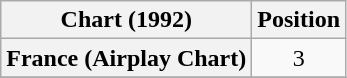<table class="wikitable sortable plainrowheaders">
<tr>
<th>Chart (1992)</th>
<th align="center">Position</th>
</tr>
<tr>
<th scope="row">France (Airplay Chart)</th>
<td align="center">3</td>
</tr>
<tr>
</tr>
</table>
